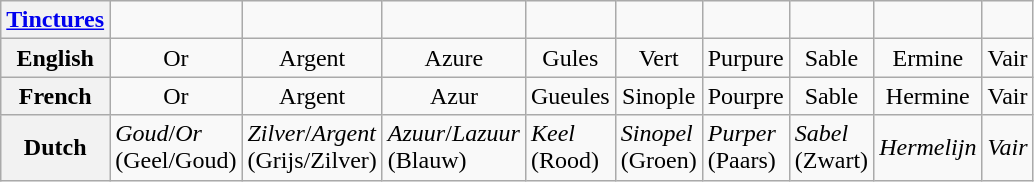<table class="wikitable">
<tr>
<th><a href='#'>Tinctures</a></th>
<td align="center"></td>
<td align="center"></td>
<td align="center"></td>
<td align="center"></td>
<td align="center"></td>
<td align="center"></td>
<td align="center"></td>
<td align="center"></td>
<td align="center"></td>
</tr>
<tr>
<th>English</th>
<td align="center">Or</td>
<td align="center">Argent</td>
<td align="center">Azure</td>
<td align="center">Gules</td>
<td align="center">Vert</td>
<td align="center">Purpure</td>
<td align="center">Sable</td>
<td align="center">Ermine</td>
<td align="center">Vair</td>
</tr>
<tr>
<th>French</th>
<td align="center">Or</td>
<td align="center">Argent</td>
<td align="center">Azur</td>
<td align="center">Gueules</td>
<td align="center">Sinople</td>
<td align="center">Pourpre</td>
<td align="center">Sable</td>
<td align="center">Hermine</td>
<td align="center">Vair</td>
</tr>
<tr>
<th>Dutch</th>
<td><em>Goud</em>/<em>Or</em><br>(Geel/Goud)</td>
<td><em>Zilver</em>/<em>Argent</em><br>(Grijs/Zilver)</td>
<td><em>Azuur</em>/<em>Lazuur</em><br>(Blauw)</td>
<td><em>Keel</em><br>(Rood)</td>
<td><em>Sinopel</em><br>(Groen)</td>
<td><em>Purper</em><br>(Paars)</td>
<td><em>Sabel</em><br>(Zwart)</td>
<td><em>Hermelijn</em></td>
<td><em>Vair</em></td>
</tr>
</table>
